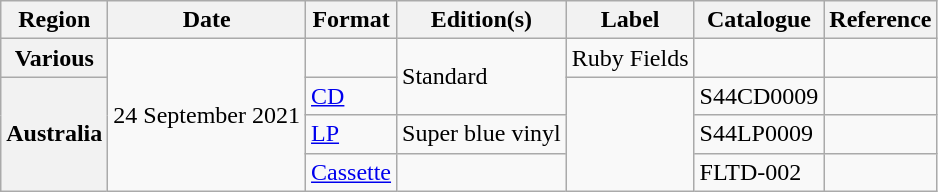<table class="wikitable plainrowheaders">
<tr>
<th scope="col">Region</th>
<th scope="col">Date</th>
<th scope="col">Format</th>
<th scope="col">Edition(s)</th>
<th scope="col">Label</th>
<th scope="col">Catalogue</th>
<th scope="col">Reference</th>
</tr>
<tr>
<th scope="row">Various</th>
<td rowspan="4">24 September 2021</td>
<td></td>
<td rowspan="2">Standard</td>
<td>Ruby Fields</td>
<td></td>
<td></td>
</tr>
<tr>
<th rowspan="3" scope="row">Australia</th>
<td><a href='#'>CD</a></td>
<td rowspan="3"></td>
<td>S44CD0009</td>
<td></td>
</tr>
<tr>
<td><a href='#'>LP</a></td>
<td>Super blue vinyl</td>
<td>S44LP0009</td>
<td></td>
</tr>
<tr>
<td><a href='#'>Cassette</a></td>
<td></td>
<td>FLTD-002</td>
<td></td>
</tr>
</table>
